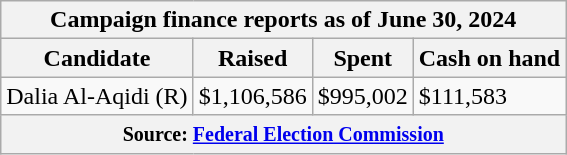<table class="wikitable sortable">
<tr>
<th colspan=4>Campaign finance reports as of June 30, 2024</th>
</tr>
<tr style="text-align:center;">
<th>Candidate</th>
<th>Raised</th>
<th>Spent</th>
<th>Cash on hand</th>
</tr>
<tr>
<td>Dalia Al-Aqidi (R)</td>
<td>$1,106,586</td>
<td>$995,002</td>
<td>$111,583</td>
</tr>
<tr>
<th colspan="4"><small>Source: <a href='#'>Federal Election Commission</a></small></th>
</tr>
</table>
